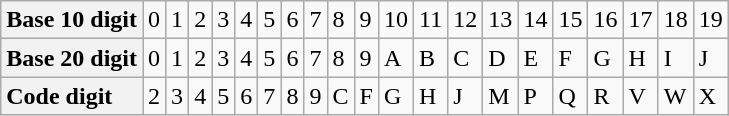<table class="wikitable">
<tr>
<th style="text-align: left">Base 10 digit</th>
<td>0</td>
<td>1</td>
<td>2</td>
<td>3</td>
<td>4</td>
<td>5</td>
<td>6</td>
<td>7</td>
<td>8</td>
<td>9</td>
<td>10</td>
<td>11</td>
<td>12</td>
<td>13</td>
<td>14</td>
<td>15</td>
<td>16</td>
<td>17</td>
<td>18</td>
<td>19</td>
</tr>
<tr>
<th style="text-align: left">Base 20 digit</th>
<td>0</td>
<td>1</td>
<td>2</td>
<td>3</td>
<td>4</td>
<td>5</td>
<td>6</td>
<td>7</td>
<td>8</td>
<td>9</td>
<td>A</td>
<td>B</td>
<td>C</td>
<td>D</td>
<td>E</td>
<td>F</td>
<td>G</td>
<td>H</td>
<td>I</td>
<td>J</td>
</tr>
<tr>
<th style="text-align: left">Code digit</th>
<td>2</td>
<td>3</td>
<td>4</td>
<td>5</td>
<td>6</td>
<td>7</td>
<td>8</td>
<td>9</td>
<td>C</td>
<td>F</td>
<td>G</td>
<td>H</td>
<td>J</td>
<td>M</td>
<td>P</td>
<td>Q</td>
<td>R</td>
<td>V</td>
<td>W</td>
<td>X</td>
</tr>
</table>
